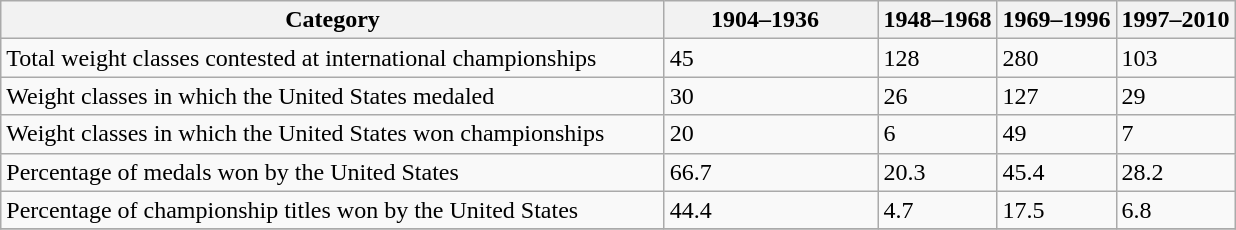<table class="wikitable sortable" style="font-size: 100%">
<tr>
<th width=435>Category</th>
<th width=135>1904–1936  </th>
<th  width=135>1948–1968</th>
<th  width=135>1969–1996</th>
<th  width=135>1997–2010</th>
</tr>
<tr>
<td>Total weight classes contested at international championships</td>
<td>45</td>
<td>128</td>
<td>280</td>
<td>103</td>
</tr>
<tr>
<td>Weight classes in which the United States medaled</td>
<td>30</td>
<td>26</td>
<td>127</td>
<td>29  </td>
</tr>
<tr>
<td>Weight classes in which the United States won championships</td>
<td>20</td>
<td>6</td>
<td>49</td>
<td>7</td>
</tr>
<tr>
<td>Percentage of medals won by the United States</td>
<td>66.7  </td>
<td>20.3</td>
<td>45.4</td>
<td>28.2</td>
</tr>
<tr>
<td>Percentage of championship titles won by the United States</td>
<td>44.4  </td>
<td>4.7</td>
<td>17.5</td>
<td>6.8</td>
</tr>
<tr>
</tr>
</table>
